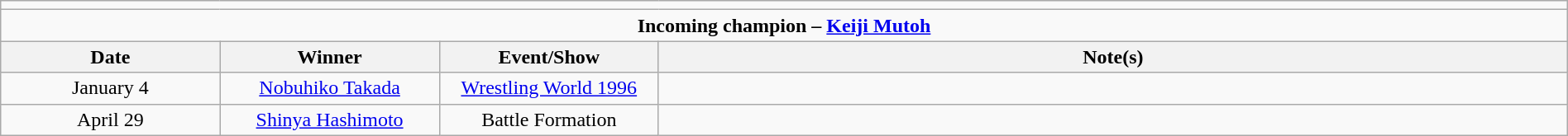<table class="wikitable" style="text-align:center; width:100%;">
<tr>
<td colspan="5"></td>
</tr>
<tr>
<td colspan="5"><strong>Incoming champion – <a href='#'>Keiji Mutoh</a></strong></td>
</tr>
<tr>
<th width=14%>Date</th>
<th width=14%>Winner</th>
<th width=14%>Event/Show</th>
<th width=58%>Note(s)</th>
</tr>
<tr>
<td>January 4</td>
<td><a href='#'>Nobuhiko Takada</a></td>
<td><a href='#'>Wrestling World 1996</a></td>
<td align="left"></td>
</tr>
<tr>
<td>April 29</td>
<td><a href='#'>Shinya Hashimoto</a></td>
<td>Battle Formation</td>
<td align="left"></td>
</tr>
</table>
